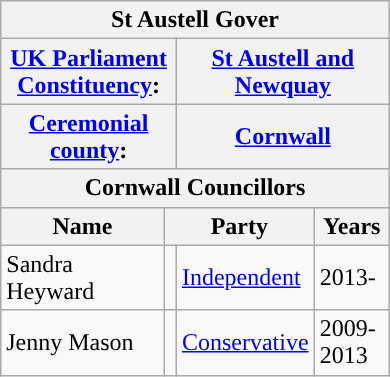<table class="wikitable vcard" border="1" cellpadding="2" cellspacing="0" align="right" width="260" style="margin-left:0.5em;">
<tr>
<th class="fn org" colspan=4 align=center bgcolor="#ff9999"><strong>St Austell Gover</strong></th>
</tr>
<tr class="note">
<th colspan=2><a href='#'>UK Parliament Constituency</a>:</th>
<th colspan=2><a href='#'>St Austell and Newquay</a></th>
</tr>
<tr class="note">
<th colspan=2><a href='#'>Ceremonial county</a>:</th>
<th colspan=2><a href='#'>Cornwall</a></th>
</tr>
<tr>
<th colspan=4 align=center bgcolor="#ff9999">Cornwall Councillors</th>
</tr>
<tr>
<th>Name</th>
<th colspan=2>Party</th>
<th>Years</th>
</tr>
<tr>
<td>Sandra Heyward</td>
<td style="background-color: "></td>
<td><a href='#'>Independent</a></td>
<td>2013-</td>
</tr>
<tr>
<td>Jenny Mason</td>
<td style="background-color: "></td>
<td><a href='#'>Conservative</a></td>
<td>2009-2013</td>
</tr>
</table>
